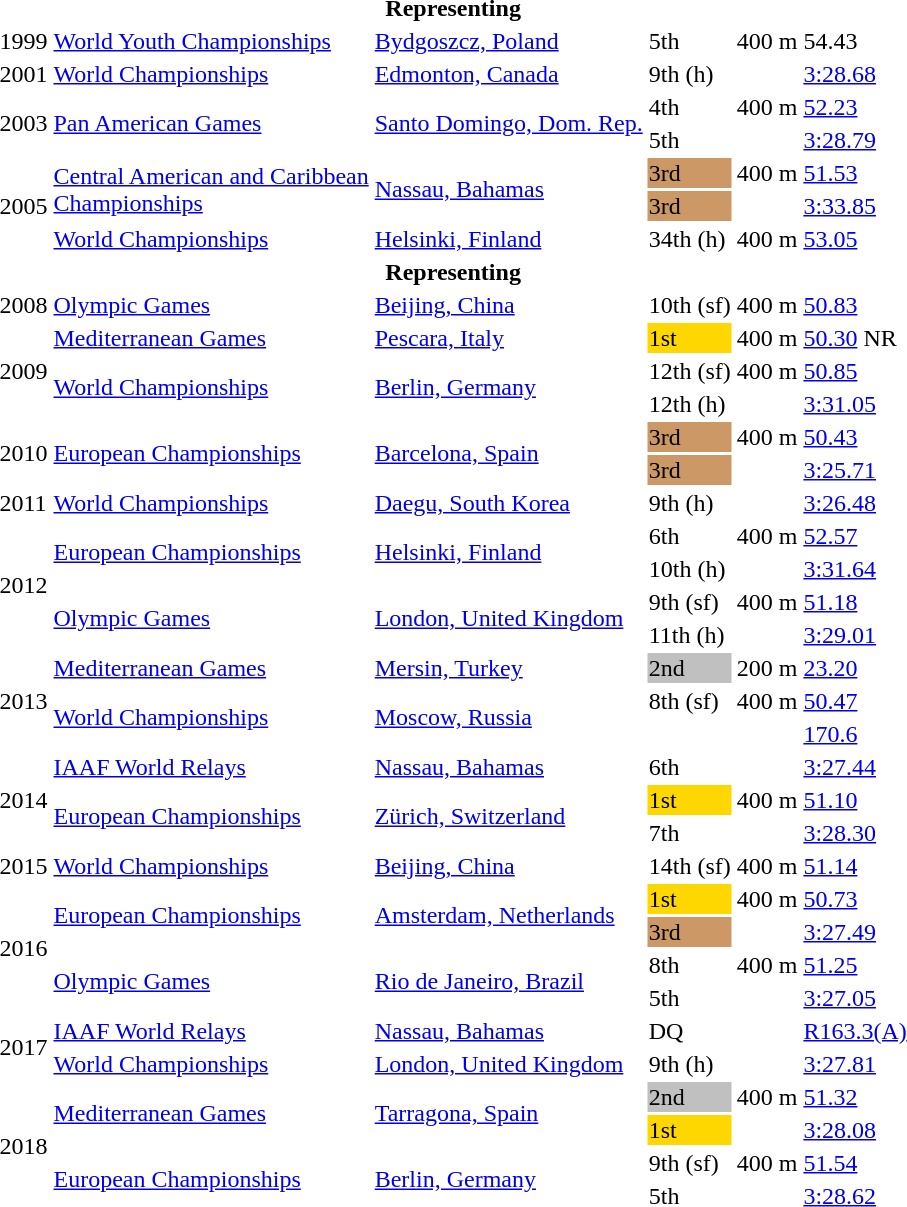<table>
<tr>
<th colspan="6">Representing </th>
</tr>
<tr>
<td>1999</td>
<td><a href='#'>World Youth Championships</a></td>
<td><a href='#'>Bydgoszcz, Poland</a></td>
<td>5th</td>
<td>400 m</td>
<td>54.43</td>
</tr>
<tr>
<td>2001</td>
<td><a href='#'>World Championships</a></td>
<td><a href='#'>Edmonton, Canada</a></td>
<td>9th (h)</td>
<td></td>
<td><a href='#'>3:28.68</a></td>
</tr>
<tr>
<td rowspan=2>2003</td>
<td rowspan=2><a href='#'>Pan American Games</a></td>
<td rowspan=2><a href='#'>Santo Domingo, Dom. Rep.</a></td>
<td>4th</td>
<td>400 m</td>
<td><a href='#'>52.23</a></td>
</tr>
<tr>
<td>5th</td>
<td></td>
<td><a href='#'>3:28.79</a></td>
</tr>
<tr>
<td rowspan=3>2005</td>
<td rowspan=2><a href='#'>Central American and Caribbean<br>Championships</a></td>
<td rowspan=2><a href='#'>Nassau, Bahamas</a></td>
<td bgcolor=cc9966>3rd</td>
<td>400 m</td>
<td><a href='#'>51.53</a></td>
</tr>
<tr>
<td bgcolor=cc9966>3rd</td>
<td></td>
<td><a href='#'>3:33.85</a></td>
</tr>
<tr>
<td><a href='#'>World Championships</a></td>
<td><a href='#'>Helsinki, Finland</a></td>
<td>34th (h)</td>
<td>400 m</td>
<td><a href='#'>53.05</a></td>
</tr>
<tr>
<th colspan="6">Representing </th>
</tr>
<tr>
<td>2008</td>
<td><a href='#'>Olympic Games</a></td>
<td><a href='#'>Beijing, China</a></td>
<td>10th (sf)</td>
<td>400 m</td>
<td><a href='#'>50.83</a> </td>
</tr>
<tr>
<td rowspan=3>2009</td>
<td><a href='#'>Mediterranean Games</a></td>
<td><a href='#'>Pescara, Italy</a></td>
<td bgcolor=gold>1st</td>
<td>400 m</td>
<td><a href='#'>50.30</a> NR</td>
</tr>
<tr>
<td rowspan=2><a href='#'>World Championships</a></td>
<td rowspan=2><a href='#'>Berlin, Germany</a></td>
<td>12th (sf)</td>
<td>400 m</td>
<td><a href='#'>50.85</a></td>
</tr>
<tr>
<td>12th (h)</td>
<td></td>
<td><a href='#'>3:31.05</a></td>
</tr>
<tr>
<td rowspan=2>2010</td>
<td rowspan=2><a href='#'>European Championships</a></td>
<td rowspan=2><a href='#'>Barcelona, Spain</a></td>
<td bgcolor=cc9966>3rd </td>
<td>400 m</td>
<td><a href='#'>50.43</a></td>
</tr>
<tr>
<td bgcolor=cc9966>3rd</td>
<td></td>
<td><a href='#'>3:25.71</a></td>
</tr>
<tr>
<td>2011</td>
<td><a href='#'>World Championships</a></td>
<td><a href='#'>Daegu, South Korea</a></td>
<td>9th (h)</td>
<td></td>
<td><a href='#'>3:26.48</a></td>
</tr>
<tr>
<td rowspan=4>2012</td>
<td rowspan=2><a href='#'>European Championships</a></td>
<td rowspan=2><a href='#'>Helsinki, Finland</a></td>
<td>6th</td>
<td>400 m</td>
<td><a href='#'>52.57</a></td>
</tr>
<tr>
<td>10th (h)</td>
<td></td>
<td><a href='#'>3:31.64</a></td>
</tr>
<tr>
<td rowspan=2><a href='#'>Olympic Games</a></td>
<td rowspan=2><a href='#'>London, United Kingdom</a></td>
<td>9th (sf)</td>
<td>400 m</td>
<td><a href='#'>51.18</a></td>
</tr>
<tr>
<td>11th (h)</td>
<td></td>
<td><a href='#'>3:29.01</a></td>
</tr>
<tr>
<td rowspan=3>2013</td>
<td><a href='#'>Mediterranean Games</a></td>
<td><a href='#'>Mersin, Turkey</a></td>
<td bgcolor=silver>2nd</td>
<td>200 m</td>
<td><a href='#'>23.20</a></td>
</tr>
<tr>
<td rowspan=2><a href='#'>World Championships</a></td>
<td rowspan=2><a href='#'>Moscow, Russia</a></td>
<td>8th (sf)</td>
<td>400 m</td>
<td><a href='#'>50.47</a></td>
</tr>
<tr>
<td></td>
<td></td>
<td><a href='#'>170.6</a></td>
</tr>
<tr>
<td rowspan=3>2014</td>
<td><a href='#'>IAAF World Relays</a></td>
<td><a href='#'>Nassau, Bahamas</a></td>
<td>6th</td>
<td></td>
<td><a href='#'>3:27.44</a></td>
</tr>
<tr>
<td rowspan=2><a href='#'>European Championships</a></td>
<td rowspan=2><a href='#'>Zürich, Switzerland</a></td>
<td bgcolor=gold>1st</td>
<td>400 m</td>
<td><a href='#'>51.10</a></td>
</tr>
<tr>
<td>7th</td>
<td></td>
<td><a href='#'>3:28.30</a></td>
</tr>
<tr>
<td>2015</td>
<td><a href='#'>World Championships</a></td>
<td><a href='#'>Beijing, China</a></td>
<td>14th (sf)</td>
<td>400 m</td>
<td><a href='#'>51.14</a></td>
</tr>
<tr>
<td rowspan=4>2016</td>
<td rowspan=2><a href='#'>European Championships</a></td>
<td rowspan=2><a href='#'>Amsterdam, Netherlands</a></td>
<td bgcolor=gold>1st</td>
<td>400 m</td>
<td><a href='#'>50.73</a></td>
</tr>
<tr>
<td bgcolor=cc9966>3rd</td>
<td></td>
<td><a href='#'>3:27.49</a></td>
</tr>
<tr>
<td rowspan=2><a href='#'>Olympic Games</a></td>
<td rowspan=2><a href='#'>Rio de Janeiro, Brazil</a></td>
<td>8th</td>
<td>400 m</td>
<td><a href='#'>51.25</a></td>
</tr>
<tr>
<td>5th</td>
<td></td>
<td><a href='#'>3:27.05</a> </td>
</tr>
<tr>
<td rowspan=2>2017</td>
<td><a href='#'>IAAF World Relays</a></td>
<td><a href='#'>Nassau, Bahamas</a></td>
<td>DQ</td>
<td></td>
<td><a href='#'>R163.3(A)</a></td>
</tr>
<tr>
<td><a href='#'>World Championships</a></td>
<td><a href='#'>London, United Kingdom</a></td>
<td>9th (h)</td>
<td></td>
<td><a href='#'>3:27.81</a></td>
</tr>
<tr>
<td rowspan=4>2018</td>
<td rowspan=2><a href='#'>Mediterranean Games</a></td>
<td rowspan=2><a href='#'>Tarragona, Spain</a></td>
<td bgcolor=silver>2nd</td>
<td>400 m</td>
<td><a href='#'>51.32</a></td>
</tr>
<tr>
<td bgcolor=gold>1st</td>
<td></td>
<td><a href='#'>3:28.08</a></td>
</tr>
<tr>
<td rowspan=2><a href='#'>European Championships</a></td>
<td rowspan=2><a href='#'>Berlin, Germany</a></td>
<td>9th (sf)</td>
<td>400 m</td>
<td><a href='#'>51.54</a></td>
</tr>
<tr>
<td>5th</td>
<td></td>
<td><a href='#'>3:28.62</a></td>
</tr>
</table>
